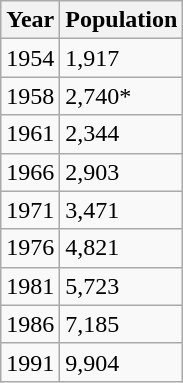<table class="wikitable">
<tr>
<th>Year</th>
<th>Population</th>
</tr>
<tr>
<td>1954</td>
<td>1,917</td>
</tr>
<tr>
<td>1958</td>
<td>2,740*</td>
</tr>
<tr>
<td>1961</td>
<td>2,344</td>
</tr>
<tr>
<td>1966</td>
<td>2,903</td>
</tr>
<tr>
<td>1971</td>
<td>3,471</td>
</tr>
<tr>
<td>1976</td>
<td>4,821</td>
</tr>
<tr>
<td>1981</td>
<td>5,723</td>
</tr>
<tr>
<td>1986</td>
<td>7,185</td>
</tr>
<tr>
<td>1991</td>
<td>9,904</td>
</tr>
</table>
